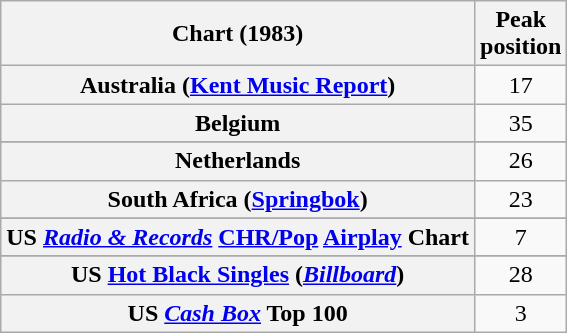<table class="wikitable sortable plainrowheaders">
<tr>
<th scope="col">Chart (1983)</th>
<th scope="col">Peak<br>position</th>
</tr>
<tr>
<th scope="row">Australia (<a href='#'>Kent Music Report</a>)</th>
<td style="text-align:center;">17</td>
</tr>
<tr>
<th scope="row">Belgium</th>
<td style="text-align:center;">35</td>
</tr>
<tr>
</tr>
<tr>
</tr>
<tr>
</tr>
<tr>
<th scope="row">Netherlands</th>
<td style="text-align:center;">26</td>
</tr>
<tr>
<th scope="row">South Africa (<a href='#'>Springbok</a>)</th>
<td align="center">23</td>
</tr>
<tr>
</tr>
<tr>
</tr>
<tr>
<th scope="row">US <em><a href='#'>Radio & Records</a></em> <a href='#'>CHR/Pop</a> <a href='#'>Airplay</a> Chart</th>
<td align="center">7</td>
</tr>
<tr>
</tr>
<tr>
<th scope="row">US <a href='#'>Hot Black Singles</a> (<em><a href='#'>Billboard</a></em>)</th>
<td style="text-align:center;">28</td>
</tr>
<tr>
<th scope="row">US <a href='#'><em>Cash Box</em></a> Top 100</th>
<td align="center">3</td>
</tr>
</table>
